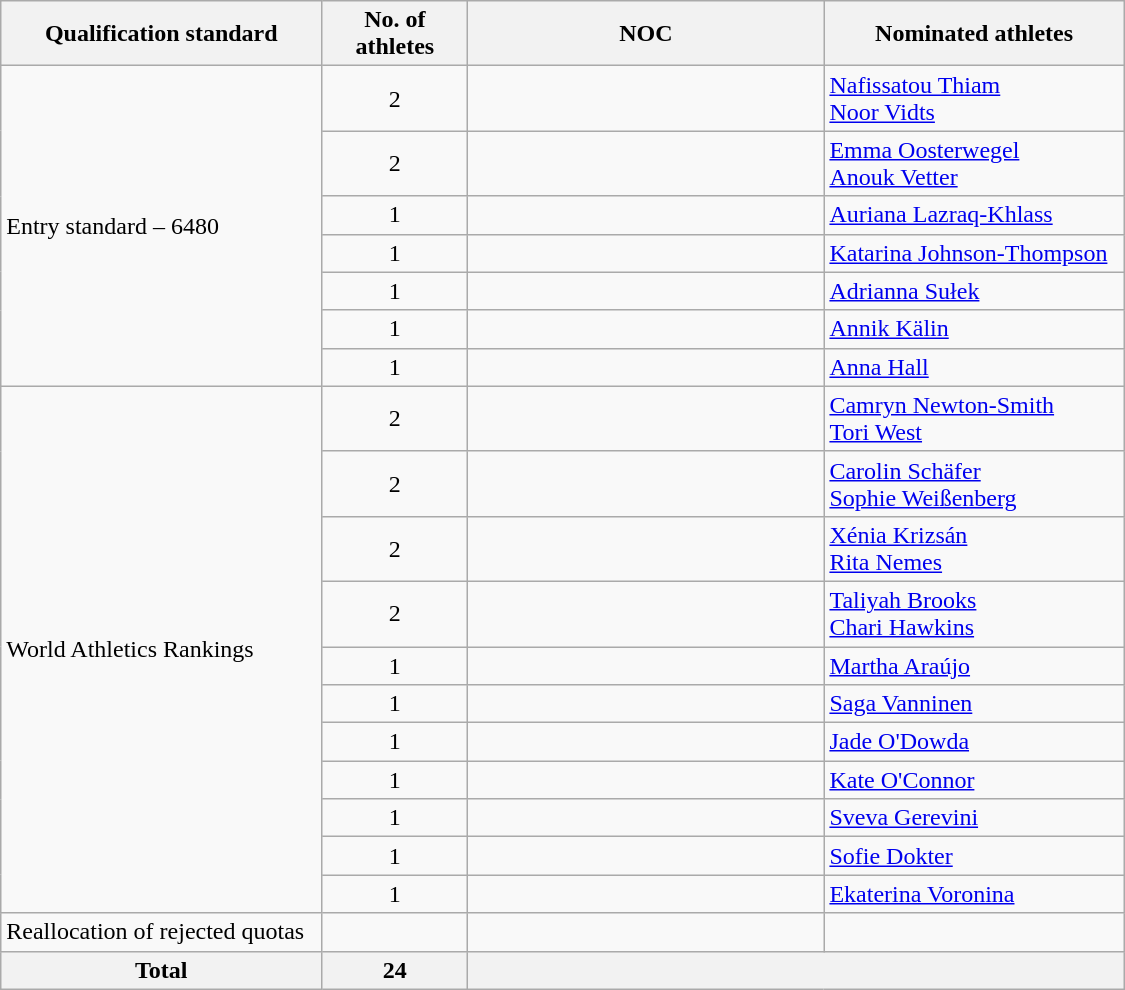<table class="wikitable sortable" style="text-align:left; width:750px;">
<tr>
<th>Qualification standard</th>
<th width=90>No. of athletes</th>
<th width=230>NOC</th>
<th>Nominated athletes</th>
</tr>
<tr>
<td rowspan=7>Entry standard – 6480</td>
<td align=center>2</td>
<td></td>
<td><a href='#'>Nafissatou Thiam</a><br><a href='#'>Noor Vidts</a></td>
</tr>
<tr>
<td align=center>2</td>
<td></td>
<td><a href='#'>Emma Oosterwegel</a><br><a href='#'>Anouk Vetter</a></td>
</tr>
<tr>
<td align=center>1</td>
<td></td>
<td><a href='#'>Auriana Lazraq-Khlass</a></td>
</tr>
<tr>
<td align=center>1</td>
<td></td>
<td><a href='#'>Katarina Johnson-Thompson</a></td>
</tr>
<tr>
<td align=center>1</td>
<td></td>
<td><a href='#'>Adrianna Sułek</a></td>
</tr>
<tr>
<td align=center>1</td>
<td></td>
<td><a href='#'>Annik Kälin</a></td>
</tr>
<tr>
<td align=center>1</td>
<td></td>
<td><a href='#'>Anna Hall</a></td>
</tr>
<tr>
<td rowspan=11>World Athletics Rankings</td>
<td align=center>2</td>
<td></td>
<td><a href='#'>Camryn Newton-Smith</a><br><a href='#'>Tori West</a></td>
</tr>
<tr>
<td align=center>2</td>
<td></td>
<td><a href='#'>Carolin Schäfer</a><br><a href='#'>Sophie Weißenberg</a></td>
</tr>
<tr>
<td align=center>2</td>
<td></td>
<td><a href='#'>Xénia Krizsán</a><br><a href='#'>Rita Nemes</a></td>
</tr>
<tr>
<td align=center>2</td>
<td></td>
<td><a href='#'>Taliyah Brooks</a><br><a href='#'>Chari Hawkins</a></td>
</tr>
<tr>
<td align=center>1</td>
<td></td>
<td><a href='#'>Martha Araújo</a></td>
</tr>
<tr>
<td align=center>1</td>
<td></td>
<td><a href='#'>Saga Vanninen</a></td>
</tr>
<tr>
<td align=center>1</td>
<td></td>
<td><a href='#'>Jade O'Dowda</a></td>
</tr>
<tr>
<td align=center>1</td>
<td></td>
<td><a href='#'>Kate O'Connor</a></td>
</tr>
<tr>
<td align=center>1</td>
<td></td>
<td><a href='#'>Sveva Gerevini</a></td>
</tr>
<tr>
<td align=center>1</td>
<td></td>
<td><a href='#'>Sofie Dokter</a></td>
</tr>
<tr>
<td align=center>1</td>
<td></td>
<td><a href='#'>Ekaterina Voronina</a></td>
</tr>
<tr>
<td>Reallocation of rejected quotas</td>
<td align=center></td>
<td></td>
<td></td>
</tr>
<tr>
<th>Total</th>
<th>24</th>
<th colspan=2></th>
</tr>
</table>
